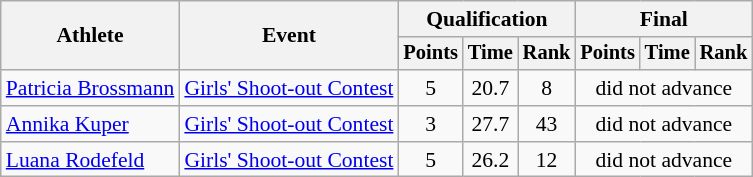<table class="wikitable" style="font-size:90%;">
<tr>
<th rowspan=2>Athlete</th>
<th rowspan=2>Event</th>
<th colspan=3>Qualification</th>
<th colspan=3>Final</th>
</tr>
<tr style="font-size:95%">
<th>Points</th>
<th>Time</th>
<th>Rank</th>
<th>Points</th>
<th>Time</th>
<th>Rank</th>
</tr>
<tr align=center>
<td align=left><a href='#'>Patricia Brossmann</a></td>
<td align=left><a href='#'>Girls' Shoot-out Contest</a></td>
<td>5</td>
<td>20.7</td>
<td>8</td>
<td colspan=3>did not advance</td>
</tr>
<tr align=center>
<td align=left><a href='#'>Annika Kuper</a></td>
<td align=left><a href='#'>Girls' Shoot-out Contest</a></td>
<td>3</td>
<td>27.7</td>
<td>43</td>
<td colspan=3>did not advance</td>
</tr>
<tr align=center>
<td align=left><a href='#'>Luana Rodefeld</a></td>
<td align=left><a href='#'>Girls' Shoot-out Contest</a></td>
<td>5</td>
<td>26.2</td>
<td>12</td>
<td colspan=3>did not advance</td>
</tr>
</table>
